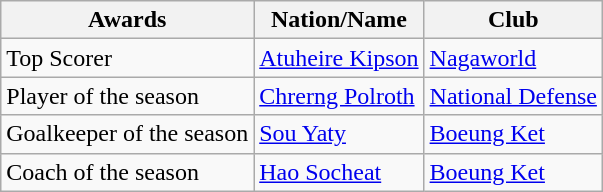<table class="wikitable" style="font-size: 100%;">
<tr>
<th>Awards</th>
<th>Nation/Name</th>
<th>Club</th>
</tr>
<tr>
<td>Top Scorer</td>
<td> <a href='#'>Atuheire Kipson</a></td>
<td><a href='#'>Nagaworld</a></td>
</tr>
<tr>
<td>Player of the season</td>
<td> <a href='#'>Chrerng Polroth</a></td>
<td><a href='#'>National Defense</a></td>
</tr>
<tr>
<td>Goalkeeper of the season</td>
<td> <a href='#'>Sou Yaty</a></td>
<td><a href='#'>Boeung Ket</a></td>
</tr>
<tr>
<td>Coach of the season</td>
<td> <a href='#'>Hao Socheat</a></td>
<td><a href='#'>Boeung Ket</a></td>
</tr>
</table>
